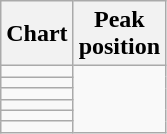<table class="wikitable sortable">
<tr>
<th>Chart</th>
<th>Peak<br>position</th>
</tr>
<tr>
<td></td>
</tr>
<tr>
<td></td>
</tr>
<tr>
<td></td>
</tr>
<tr>
<td></td>
</tr>
<tr>
<td></td>
</tr>
<tr>
<td></td>
</tr>
</table>
